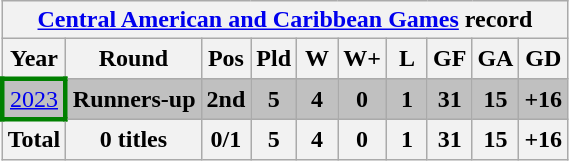<table class="wikitable" style="text-align: center;">
<tr>
<th colspan=10><a href='#'>Central American and Caribbean Games</a> record</th>
</tr>
<tr>
<th>Year</th>
<th>Round</th>
<th width=20>Pos</th>
<th width=20>Pld</th>
<th width=20>W</th>
<th width=20>W+</th>
<th width=20>L</th>
<th width=20>GF</th>
<th width=20>GA</th>
<th width=20>GD</th>
</tr>
<tr style="background:silver;">
<td style="border: 3px solid green"> <a href='#'>2023</a></td>
<td><strong>Runners-up</strong></td>
<td><strong>2nd</strong></td>
<td><strong>5</strong></td>
<td><strong>4</strong></td>
<td><strong>0</strong></td>
<td><strong>1</strong></td>
<td><strong>31</strong></td>
<td><strong>15</strong></td>
<td><strong>+16</strong></td>
</tr>
<tr>
<th>Total</th>
<th>0 titles</th>
<th>0/1</th>
<th>5</th>
<th>4</th>
<th>0</th>
<th>1</th>
<th>31</th>
<th>15</th>
<th>+16</th>
</tr>
</table>
